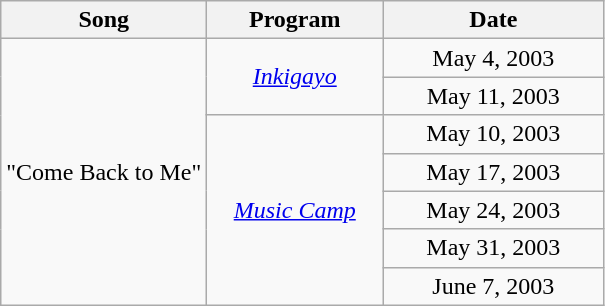<table class="wikitable" style="text-align:center">
<tr>
<th>Song</th>
<th width="110">Program</th>
<th width="140">Date</th>
</tr>
<tr>
<td rowspan="7">"Come Back to Me"</td>
<td rowspan="2"><em><a href='#'>Inkigayo</a></em></td>
<td>May 4, 2003</td>
</tr>
<tr>
<td>May 11, 2003</td>
</tr>
<tr>
<td rowspan="5"><em><a href='#'>Music Camp</a></em></td>
<td>May 10, 2003</td>
</tr>
<tr>
<td>May 17, 2003</td>
</tr>
<tr>
<td>May 24, 2003</td>
</tr>
<tr>
<td>May 31, 2003</td>
</tr>
<tr>
<td>June 7, 2003</td>
</tr>
</table>
